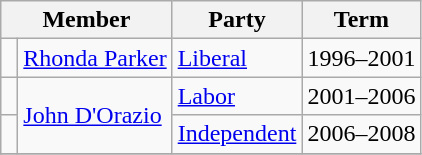<table class="wikitable">
<tr>
<th colspan="2">Member</th>
<th>Party</th>
<th>Term</th>
</tr>
<tr>
<td> </td>
<td><a href='#'>Rhonda Parker</a></td>
<td><a href='#'>Liberal</a></td>
<td>1996–2001</td>
</tr>
<tr>
<td> </td>
<td rowspan="2"><a href='#'>John D'Orazio</a></td>
<td><a href='#'>Labor</a></td>
<td>2001–2006</td>
</tr>
<tr>
<td> </td>
<td><a href='#'>Independent</a></td>
<td>2006–2008</td>
</tr>
<tr>
</tr>
</table>
